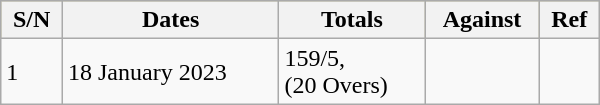<table class="wikitable"  style="width: 400px;">
<tr bgcolor=#bdb76b>
<th>S/N</th>
<th>Dates</th>
<th>Totals</th>
<th>Against</th>
<th>Ref</th>
</tr>
<tr>
<td>1</td>
<td>18 January 2023</td>
<td>159/5,<br>(20 Overs)</td>
<td></td>
<td></td>
</tr>
</table>
